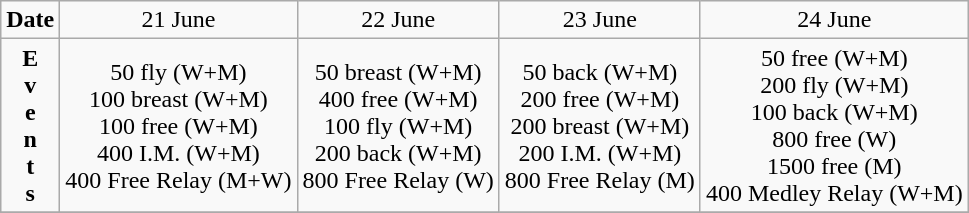<table class=wikitable style="text-align:center">
<tr>
<td><strong>Date</strong></td>
<td>21 June</td>
<td>22 June</td>
<td>23 June</td>
<td>24 June</td>
</tr>
<tr>
<td><strong>E<br>v<br>e<br>n<br>t<br>s</strong></td>
<td>50 fly (W+M) <br> 100 breast (W+M) <br> 100 free (W+M) <br> 400 I.M. (W+M) <br> 400 Free Relay (M+W)</td>
<td>50 breast (W+M) <br> 400 free (W+M) <br> 100 fly (W+M) <br> 200 back (W+M) <br> 800 Free Relay (W)</td>
<td>50 back (W+M) <br> 200 free (W+M) <br> 200 breast (W+M) <br> 200 I.M. (W+M) <br> 800 Free Relay (M)</td>
<td>50 free (W+M) <br> 200 fly (W+M) <br> 100 back (W+M) <br> 800 free (W) <br> 1500 free (M) <br> 400 Medley Relay (W+M)</td>
</tr>
<tr>
</tr>
</table>
